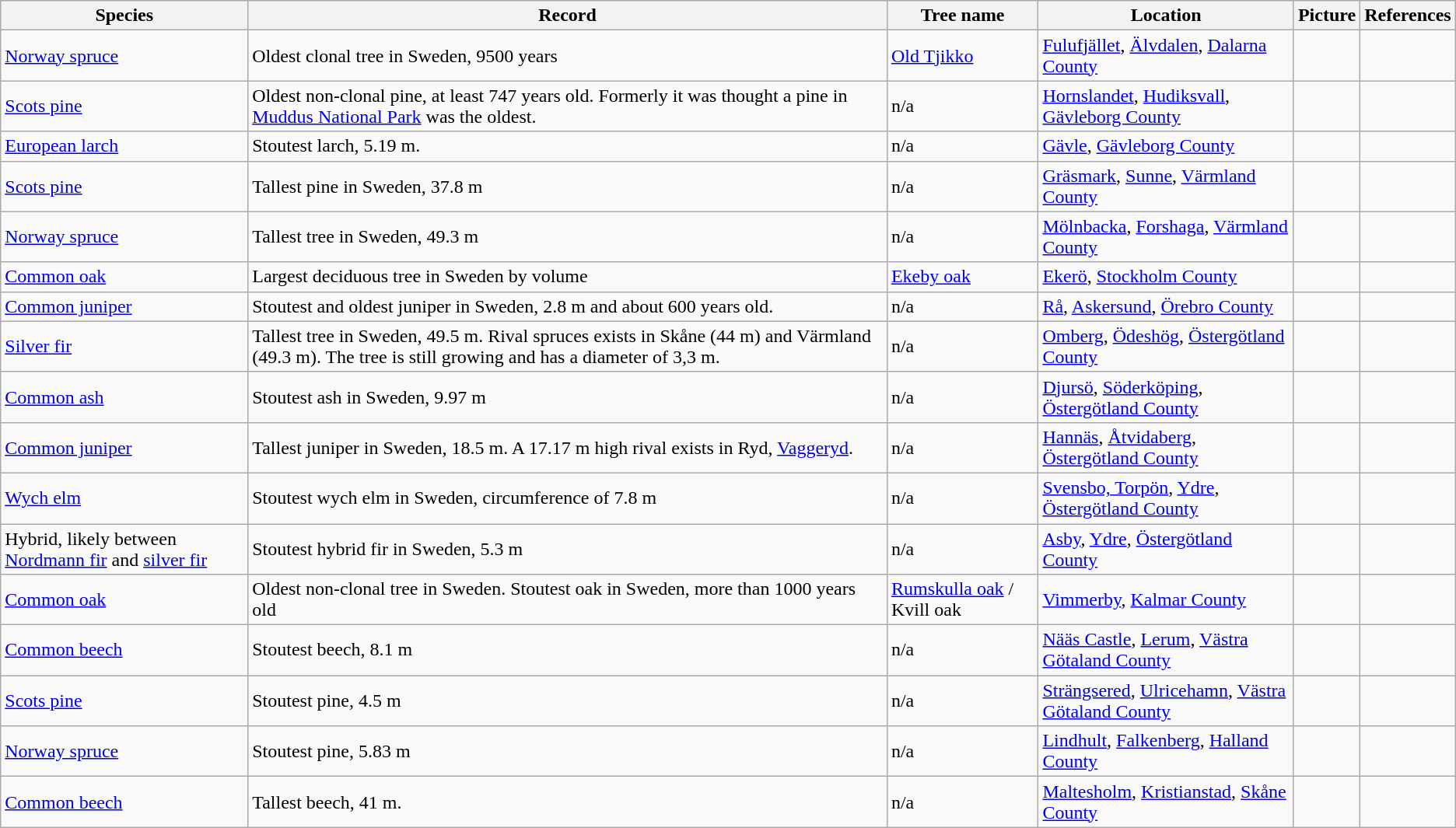<table class="wikitable" font=90%">
<tr>
<th>Species</th>
<th>Record</th>
<th>Tree name</th>
<th>Location</th>
<th>Picture</th>
<th>References</th>
</tr>
<tr>
<td><a href='#'>Norway spruce</a></td>
<td>Oldest clonal tree in Sweden, 9500 years</td>
<td><a href='#'>Old Tjikko</a></td>
<td><a href='#'>Fulufjället</a>, <a href='#'>Älvdalen</a>, <a href='#'>Dalarna County</a></td>
<td></td>
<td></td>
</tr>
<tr>
<td><a href='#'>Scots pine</a></td>
<td>Oldest non-clonal pine, at least 747 years old. Formerly it was thought a pine in <a href='#'>Muddus National Park</a> was the oldest.</td>
<td>n/a</td>
<td><a href='#'>Hornslandet</a>, <a href='#'>Hudiksvall</a>, <a href='#'>Gävleborg County</a></td>
<td></td>
<td></td>
</tr>
<tr>
<td><a href='#'>European larch</a></td>
<td>Stoutest larch, 5.19 m.</td>
<td>n/a</td>
<td><a href='#'>Gävle</a>, <a href='#'>Gävleborg County</a></td>
<td></td>
<td></td>
</tr>
<tr>
<td><a href='#'>Scots pine</a></td>
<td>Tallest pine in Sweden, 37.8 m</td>
<td>n/a</td>
<td><a href='#'>Gräsmark</a>, <a href='#'>Sunne</a>, <a href='#'>Värmland County</a></td>
<td></td>
<td></td>
</tr>
<tr>
<td><a href='#'>Norway spruce</a></td>
<td>Tallest tree in Sweden, 49.3 m</td>
<td>n/a</td>
<td><a href='#'>Mölnbacka</a>, <a href='#'>Forshaga</a>, <a href='#'>Värmland County</a></td>
<td></td>
<td></td>
</tr>
<tr>
<td><a href='#'>Common oak</a></td>
<td>Largest deciduous tree in Sweden by volume</td>
<td><a href='#'>Ekeby oak</a></td>
<td><a href='#'>Ekerö</a>, <a href='#'>Stockholm County</a></td>
<td></td>
<td></td>
</tr>
<tr>
<td><a href='#'>Common juniper</a></td>
<td>Stoutest and oldest juniper in Sweden, 2.8 m and about 600 years old.</td>
<td>n/a</td>
<td><a href='#'>Rå</a>, <a href='#'>Askersund</a>, <a href='#'>Örebro County</a></td>
<td></td>
<td></td>
</tr>
<tr>
<td><a href='#'>Silver fir</a></td>
<td>Tallest tree in Sweden, 49.5 m. Rival spruces exists in Skåne (44 m) and Värmland (49.3 m). The tree is still growing and has a diameter of 3,3 m.</td>
<td>n/a</td>
<td><a href='#'>Omberg</a>, <a href='#'>Ödeshög</a>, <a href='#'>Östergötland County</a></td>
<td></td>
<td></td>
</tr>
<tr>
<td><a href='#'>Common ash</a></td>
<td>Stoutest ash in Sweden, 9.97 m</td>
<td>n/a</td>
<td><a href='#'>Djursö</a>, <a href='#'>Söderköping</a>, <a href='#'>Östergötland County</a></td>
<td></td>
<td></td>
</tr>
<tr>
<td><a href='#'>Common juniper</a></td>
<td>Tallest juniper in Sweden, 18.5 m. A 17.17 m high rival exists in Ryd, <a href='#'>Vaggeryd</a>.</td>
<td>n/a</td>
<td><a href='#'>Hannäs</a>, <a href='#'>Åtvidaberg</a>, <a href='#'>Östergötland County</a></td>
<td></td>
<td></td>
</tr>
<tr>
<td><a href='#'>Wych elm</a></td>
<td>Stoutest wych elm in Sweden, circumference of 7.8 m</td>
<td>n/a</td>
<td><a href='#'>Svensbo, Torpön</a>, <a href='#'>Ydre</a>, <a href='#'>Östergötland County</a></td>
<td></td>
<td></td>
</tr>
<tr>
<td>Hybrid, likely between <a href='#'>Nordmann fir</a> and <a href='#'>silver fir</a></td>
<td>Stoutest hybrid fir in Sweden, 5.3 m</td>
<td>n/a</td>
<td><a href='#'>Asby</a>, <a href='#'>Ydre</a>, <a href='#'>Östergötland County</a></td>
<td></td>
<td></td>
</tr>
<tr>
<td><a href='#'>Common oak</a></td>
<td>Oldest non-clonal tree in Sweden. Stoutest oak in Sweden, more than 1000 years old</td>
<td><a href='#'>Rumskulla oak</a> / Kvill oak</td>
<td><a href='#'>Vimmerby</a>, <a href='#'>Kalmar County</a></td>
<td></td>
<td></td>
</tr>
<tr>
<td><a href='#'>Common beech</a></td>
<td>Stoutest beech, 8.1 m</td>
<td>n/a</td>
<td><a href='#'>Nääs Castle</a>, <a href='#'>Lerum</a>, <a href='#'>Västra Götaland County</a></td>
<td></td>
<td></td>
</tr>
<tr>
<td><a href='#'>Scots pine</a></td>
<td>Stoutest pine, 4.5 m</td>
<td>n/a</td>
<td><a href='#'>Strängsered</a>, <a href='#'>Ulricehamn</a>, <a href='#'>Västra Götaland County</a></td>
<td></td>
<td></td>
</tr>
<tr>
<td><a href='#'>Norway spruce</a></td>
<td>Stoutest pine, 5.83 m</td>
<td>n/a</td>
<td><a href='#'>Lindhult</a>, <a href='#'>Falkenberg</a>, <a href='#'>Halland County</a></td>
<td></td>
<td></td>
</tr>
<tr>
<td><a href='#'>Common beech</a></td>
<td>Tallest beech, 41 m.</td>
<td>n/a</td>
<td><a href='#'>Maltesholm</a>, <a href='#'>Kristianstad</a>, <a href='#'>Skåne County</a></td>
<td></td>
<td></td>
</tr>
</table>
